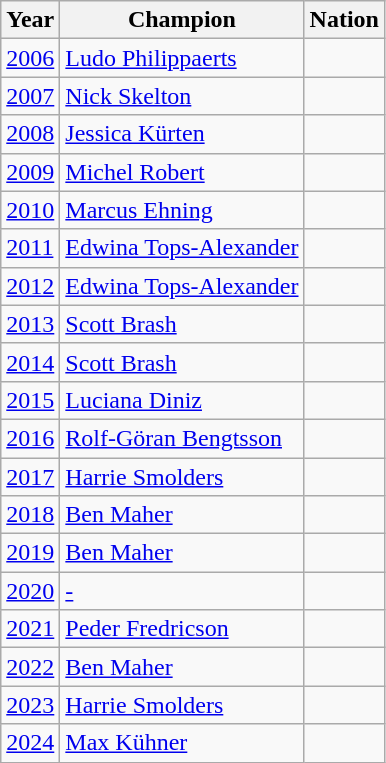<table class="wikitable">
<tr>
<th>Year</th>
<th>Champion</th>
<th>Nation</th>
</tr>
<tr>
<td><a href='#'>2006</a></td>
<td><a href='#'>Ludo Philippaerts</a></td>
<td></td>
</tr>
<tr>
<td><a href='#'>2007</a></td>
<td><a href='#'>Nick Skelton</a></td>
<td></td>
</tr>
<tr>
<td><a href='#'>2008</a></td>
<td><a href='#'>Jessica Kürten</a></td>
<td></td>
</tr>
<tr>
<td><a href='#'>2009</a></td>
<td><a href='#'>Michel Robert</a></td>
<td></td>
</tr>
<tr>
<td><a href='#'>2010</a></td>
<td><a href='#'>Marcus Ehning</a></td>
<td></td>
</tr>
<tr>
<td><a href='#'>2011</a></td>
<td><a href='#'>Edwina Tops-Alexander</a></td>
<td></td>
</tr>
<tr>
<td><a href='#'>2012</a></td>
<td><a href='#'>Edwina Tops-Alexander</a></td>
<td></td>
</tr>
<tr>
<td><a href='#'>2013</a></td>
<td><a href='#'>Scott Brash</a></td>
<td></td>
</tr>
<tr>
<td><a href='#'>2014</a></td>
<td><a href='#'>Scott Brash</a></td>
<td></td>
</tr>
<tr>
<td><a href='#'>2015</a></td>
<td><a href='#'>Luciana Diniz</a></td>
<td></td>
</tr>
<tr>
<td><a href='#'>2016</a></td>
<td><a href='#'>Rolf-Göran Bengtsson</a></td>
<td></td>
</tr>
<tr>
<td><a href='#'>2017</a></td>
<td><a href='#'>Harrie Smolders</a></td>
<td></td>
</tr>
<tr>
<td><a href='#'>2018</a></td>
<td><a href='#'>Ben Maher</a></td>
<td></td>
</tr>
<tr>
<td><a href='#'>2019</a></td>
<td><a href='#'>Ben Maher</a></td>
<td></td>
</tr>
<tr>
<td><a href='#'>2020</a></td>
<td><a href='#'>-</a></td>
<td></td>
</tr>
<tr>
<td><a href='#'>2021</a></td>
<td><a href='#'>Peder Fredricson</a></td>
<td></td>
</tr>
<tr>
<td><a href='#'>2022</a></td>
<td><a href='#'>Ben Maher</a></td>
<td></td>
</tr>
<tr>
<td><a href='#'>2023</a></td>
<td><a href='#'>Harrie Smolders</a></td>
<td></td>
</tr>
<tr>
<td><a href='#'>2024</a></td>
<td><a href='#'>Max Kühner</a></td>
<td></td>
</tr>
</table>
